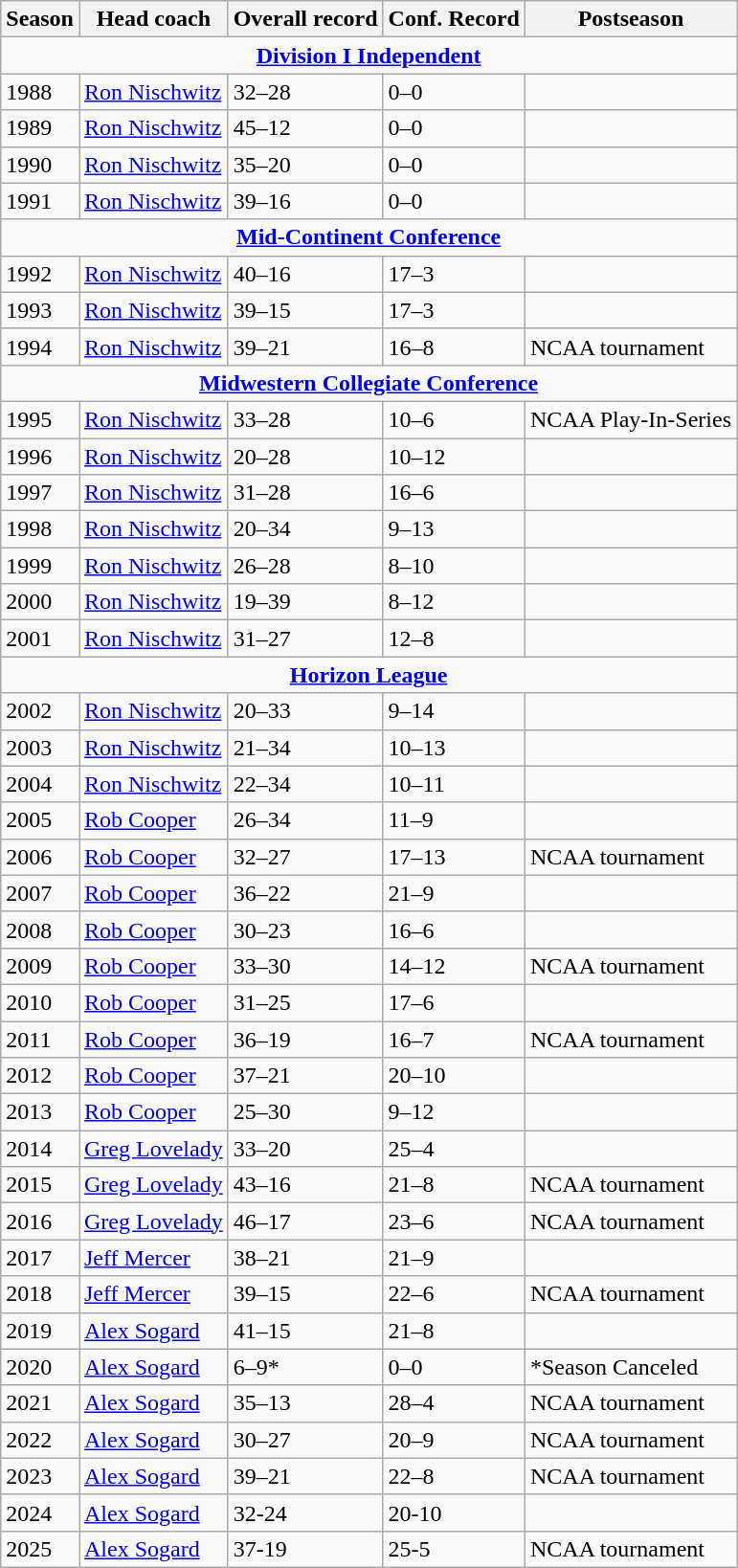<table class="wikitable">
<tr>
<th>Season</th>
<th>Head coach</th>
<th>Overall record</th>
<th>Conf. Record</th>
<th>Postseason</th>
</tr>
<tr>
<td colspan=6 align="center"><strong><a href='#'>Division I Independent</a></strong></td>
</tr>
<tr>
<td>1988</td>
<td><a href='#'>Ron Nischwitz</a></td>
<td>32–28</td>
<td>0–0</td>
<td></td>
</tr>
<tr>
<td>1989</td>
<td><a href='#'>Ron Nischwitz</a></td>
<td>45–12</td>
<td>0–0</td>
<td></td>
</tr>
<tr>
<td>1990</td>
<td><a href='#'>Ron Nischwitz</a></td>
<td>35–20</td>
<td>0–0</td>
<td></td>
</tr>
<tr>
<td>1991</td>
<td><a href='#'>Ron Nischwitz</a></td>
<td>39–16</td>
<td>0–0</td>
<td></td>
</tr>
<tr>
<td colspan=6 align="center"><strong><a href='#'>Mid-Continent Conference</a></strong></td>
</tr>
<tr>
<td>1992</td>
<td><a href='#'>Ron Nischwitz</a></td>
<td>40–16</td>
<td>17–3</td>
<td></td>
</tr>
<tr>
<td>1993</td>
<td><a href='#'>Ron Nischwitz</a></td>
<td>39–15</td>
<td>17–3</td>
<td></td>
</tr>
<tr>
<td>1994</td>
<td><a href='#'>Ron Nischwitz</a></td>
<td>39–21</td>
<td>16–8</td>
<td>NCAA tournament</td>
</tr>
<tr>
<td colspan=6 align="center"><strong><a href='#'>Midwestern Collegiate Conference</a></strong></td>
</tr>
<tr>
<td>1995</td>
<td><a href='#'>Ron Nischwitz</a></td>
<td>33–28</td>
<td>10–6</td>
<td>NCAA Play-In-Series</td>
</tr>
<tr>
<td>1996</td>
<td><a href='#'>Ron Nischwitz</a></td>
<td>20–28</td>
<td>10–12</td>
<td></td>
</tr>
<tr>
<td>1997</td>
<td><a href='#'>Ron Nischwitz</a></td>
<td>31–28</td>
<td>16–6</td>
<td></td>
</tr>
<tr>
<td>1998</td>
<td><a href='#'>Ron Nischwitz</a></td>
<td>20–34</td>
<td>9–13</td>
<td></td>
</tr>
<tr>
<td>1999</td>
<td><a href='#'>Ron Nischwitz</a></td>
<td>26–28</td>
<td>8–10</td>
<td></td>
</tr>
<tr>
<td>2000</td>
<td><a href='#'>Ron Nischwitz</a></td>
<td>19–39</td>
<td>8–12</td>
<td></td>
</tr>
<tr>
<td>2001</td>
<td><a href='#'>Ron Nischwitz</a></td>
<td>31–27</td>
<td>12–8</td>
<td></td>
</tr>
<tr>
<td colspan=6 align="center"><strong><a href='#'>Horizon League</a></strong></td>
</tr>
<tr>
<td>2002</td>
<td><a href='#'>Ron Nischwitz</a></td>
<td>20–33</td>
<td>9–14</td>
<td></td>
</tr>
<tr>
<td>2003</td>
<td><a href='#'>Ron Nischwitz</a></td>
<td>21–34</td>
<td>10–13</td>
<td></td>
</tr>
<tr>
<td>2004</td>
<td><a href='#'>Ron Nischwitz</a></td>
<td>22–34</td>
<td>10–11</td>
<td></td>
</tr>
<tr>
<td>2005</td>
<td><a href='#'>Rob Cooper</a></td>
<td>26–34</td>
<td>11–9</td>
<td></td>
</tr>
<tr>
<td>2006</td>
<td><a href='#'>Rob Cooper</a></td>
<td>32–27</td>
<td>17–13</td>
<td>NCAA tournament</td>
</tr>
<tr>
<td>2007</td>
<td><a href='#'>Rob Cooper</a></td>
<td>36–22</td>
<td>21–9</td>
<td></td>
</tr>
<tr>
<td>2008</td>
<td><a href='#'>Rob Cooper</a></td>
<td>30–23</td>
<td>16–6</td>
<td></td>
</tr>
<tr>
<td>2009</td>
<td><a href='#'>Rob Cooper</a></td>
<td>33–30</td>
<td>14–12</td>
<td>NCAA tournament</td>
</tr>
<tr>
<td>2010</td>
<td><a href='#'>Rob Cooper</a></td>
<td>31–25</td>
<td>17–6</td>
<td></td>
</tr>
<tr>
<td>2011</td>
<td><a href='#'>Rob Cooper</a></td>
<td>36–19</td>
<td>16–7</td>
<td>NCAA tournament</td>
</tr>
<tr>
<td>2012</td>
<td><a href='#'>Rob Cooper</a></td>
<td>37–21</td>
<td>20–10</td>
<td></td>
</tr>
<tr>
<td>2013</td>
<td><a href='#'>Rob Cooper</a></td>
<td>25–30</td>
<td>9–12</td>
<td></td>
</tr>
<tr>
<td>2014</td>
<td><a href='#'>Greg Lovelady</a></td>
<td>33–20</td>
<td>25–4</td>
<td></td>
</tr>
<tr>
<td>2015</td>
<td><a href='#'>Greg Lovelady</a></td>
<td>43–16</td>
<td>21–8</td>
<td>NCAA tournament</td>
</tr>
<tr>
<td>2016</td>
<td><a href='#'>Greg Lovelady</a></td>
<td>46–17</td>
<td>23–6</td>
<td>NCAA tournament</td>
</tr>
<tr>
<td>2017</td>
<td><a href='#'>Jeff Mercer</a></td>
<td>38–21</td>
<td>21–9</td>
<td></td>
</tr>
<tr>
<td>2018</td>
<td><a href='#'>Jeff Mercer</a></td>
<td>39–15</td>
<td>22–6</td>
<td>NCAA tournament</td>
</tr>
<tr>
<td>2019</td>
<td><a href='#'>Alex Sogard</a></td>
<td>41–15</td>
<td>21–8</td>
<td></td>
</tr>
<tr>
<td>2020</td>
<td><a href='#'>Alex Sogard</a></td>
<td>6–9*</td>
<td>0–0</td>
<td>*Season Canceled</td>
</tr>
<tr>
<td>2021</td>
<td><a href='#'>Alex Sogard</a></td>
<td>35–13</td>
<td>28–4</td>
<td>NCAA tournament</td>
</tr>
<tr>
<td>2022</td>
<td><a href='#'>Alex Sogard</a></td>
<td>30–27</td>
<td>20–9</td>
<td>NCAA tournament</td>
</tr>
<tr>
<td>2023</td>
<td><a href='#'>Alex Sogard</a></td>
<td>39–21</td>
<td>22–8</td>
<td>NCAA tournament</td>
</tr>
<tr>
<td>2024</td>
<td><a href='#'>Alex Sogard</a></td>
<td>32-24</td>
<td>20-10</td>
<td></td>
</tr>
<tr>
<td>2025</td>
<td><a href='#'>Alex Sogard</a></td>
<td>37-19</td>
<td>25-5</td>
<td>NCAA tournament</td>
</tr>
</table>
